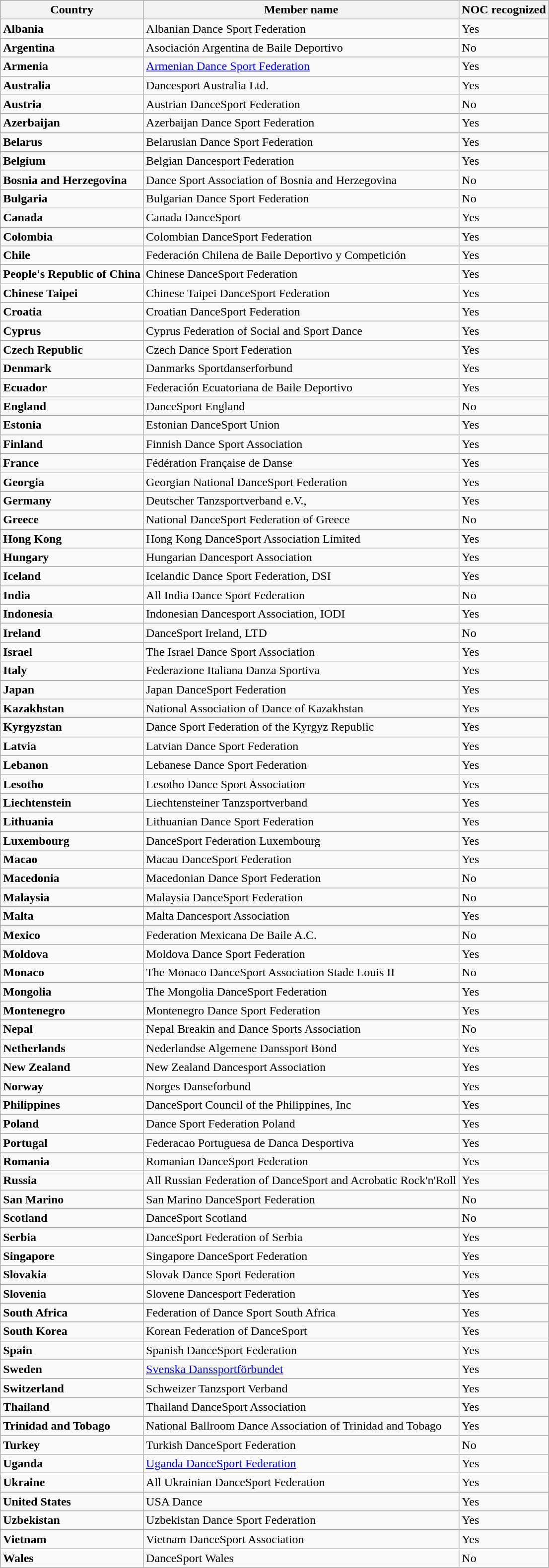<table class="wikitable sortable">
<tr>
<th>Country</th>
<th>Member name</th>
<th>NOC recognized</th>
</tr>
<tr>
<td><strong>Albania</strong></td>
<td>Albanian Dance Sport Federation</td>
<td>Yes</td>
</tr>
<tr>
<td><strong>Argentina</strong></td>
<td>Asociación Argentina de Baile Deportivo</td>
<td>No</td>
</tr>
<tr>
<td><strong>Armenia</strong></td>
<td><a href='#'>Armenian Dance Sport Federation</a></td>
<td>Yes</td>
</tr>
<tr>
<td><strong>Australia</strong></td>
<td>Dancesport Australia Ltd.</td>
<td>Yes</td>
</tr>
<tr>
<td><strong>Austria</strong></td>
<td>Austrian DanceSport Federation</td>
<td>No</td>
</tr>
<tr>
<td><strong>Azerbaijan</strong></td>
<td>Azerbaijan Dance Sport Federation</td>
<td>Yes</td>
</tr>
<tr>
<td><strong>Belarus</strong></td>
<td>Belarusian Dance Sport Federation</td>
<td>Yes</td>
</tr>
<tr>
<td><strong>Belgium</strong></td>
<td>Belgian Dancesport Federation</td>
<td>Yes</td>
</tr>
<tr>
<td><strong>Bosnia and Herzegovina</strong></td>
<td>Dance Sport Association of Bosnia and Herzegovina</td>
<td>No</td>
</tr>
<tr>
<td><strong>Bulgaria</strong></td>
<td>Bulgarian Dance Sport Federation</td>
<td>No</td>
</tr>
<tr>
<td><strong>Canada</strong></td>
<td>Canada DanceSport</td>
<td>Yes</td>
</tr>
<tr>
<td><strong>Colombia</strong></td>
<td>Colombian DanceSport Federation</td>
<td>Yes</td>
</tr>
<tr>
<td><strong>Chile</strong></td>
<td>Federación Chilena de Baile Deportivo y Competición</td>
<td>Yes</td>
</tr>
<tr>
<td><strong>People's Republic of China</strong></td>
<td>Chinese DanceSport Federation</td>
<td>Yes</td>
</tr>
<tr>
<td><strong>Chinese Taipei</strong></td>
<td>Chinese Taipei DanceSport Federation</td>
<td>Yes</td>
</tr>
<tr>
<td><strong>Croatia</strong></td>
<td>Croatian DanceSport Federation</td>
<td>Yes</td>
</tr>
<tr>
<td><strong>Cyprus</strong></td>
<td>Cyprus Federation of Social and Sport Dance</td>
<td>Yes</td>
</tr>
<tr>
<td><strong>Czech Republic</strong></td>
<td>Czech Dance Sport Federation</td>
<td>Yes</td>
</tr>
<tr>
<td><strong>Denmark</strong></td>
<td>Danmarks Sportdanserforbund</td>
<td>Yes</td>
</tr>
<tr>
<td><strong>Ecuador</strong></td>
<td>Federación Ecuatoriana de Baile Deportivo</td>
<td>Yes</td>
</tr>
<tr>
<td><strong>England</strong></td>
<td>DanceSport England</td>
<td>No</td>
</tr>
<tr>
<td><strong>Estonia</strong></td>
<td>Estonian DanceSport Union</td>
<td>Yes</td>
</tr>
<tr>
<td><strong>Finland</strong></td>
<td>Finnish Dance Sport Association</td>
<td>Yes</td>
</tr>
<tr>
<td><strong>France</strong></td>
<td>Fédération Française de Danse</td>
<td>Yes</td>
</tr>
<tr>
<td><strong>Georgia</strong></td>
<td>Georgian National DanceSport Federation</td>
<td>Yes</td>
</tr>
<tr>
<td><strong>Germany</strong></td>
<td>Deutscher Tanzsportverband e.V.,</td>
<td>Yes</td>
</tr>
<tr>
<td><strong>Greece</strong></td>
<td>National DanceSport Federation of Greece</td>
<td>No</td>
</tr>
<tr>
<td><strong>Hong Kong</strong></td>
<td>Hong Kong DanceSport Association Limited</td>
<td>Yes</td>
</tr>
<tr>
<td><strong>Hungary</strong></td>
<td>Hungarian Dancesport Association</td>
<td>Yes</td>
</tr>
<tr>
<td><strong>Iceland</strong></td>
<td>Icelandic Dance Sport Federation, DSI</td>
<td>Yes</td>
</tr>
<tr>
<td><strong>India</strong></td>
<td>All India Dance Sport Federation</td>
<td>No</td>
</tr>
<tr>
<td><strong>Indonesia</strong></td>
<td>Indonesian Dancesport Association, IODI</td>
<td>Yes</td>
</tr>
<tr>
<td><strong>Ireland</strong></td>
<td>DanceSport Ireland, LTD</td>
<td>No</td>
</tr>
<tr>
<td><strong>Israel</strong></td>
<td>The Israel Dance Sport Association</td>
<td>Yes</td>
</tr>
<tr>
<td><strong>Italy</strong></td>
<td>Federazione Italiana Danza Sportiva</td>
<td>Yes</td>
</tr>
<tr>
<td><strong>Japan</strong></td>
<td>Japan DanceSport Federation</td>
<td>Yes</td>
</tr>
<tr>
<td><strong>Kazakhstan</strong></td>
<td>National Association of Dance of Kazakhstan</td>
<td>Yes</td>
</tr>
<tr>
<td><strong>Kyrgyzstan</strong></td>
<td>Dance Sport Federation of the Kyrgyz Republic</td>
<td>Yes</td>
</tr>
<tr>
<td><strong>Latvia</strong></td>
<td>Latvian Dance Sport Federation</td>
<td>Yes</td>
</tr>
<tr>
<td><strong>Lebanon</strong></td>
<td>Lebanese Dance Sport Federation</td>
<td>Yes</td>
</tr>
<tr>
<td><strong>Lesotho</strong></td>
<td>Lesotho Dance Sport Association</td>
<td>Yes</td>
</tr>
<tr>
<td><strong>Liechtenstein</strong></td>
<td>Liechtensteiner Tanzsportverband</td>
<td>Yes</td>
</tr>
<tr>
<td><strong>Lithuania</strong></td>
<td>Lithuanian Dance Sport Federation</td>
<td>Yes</td>
</tr>
<tr>
<td><strong>Luxembourg</strong></td>
<td>DanceSport Federation Luxembourg</td>
<td>Yes</td>
</tr>
<tr>
<td><strong>Macao</strong></td>
<td>Macau DanceSport Federation</td>
<td>Yes</td>
</tr>
<tr>
<td><strong>Macedonia</strong></td>
<td>Macedonian Dance Sport Federation</td>
<td>No</td>
</tr>
<tr>
<td><strong>Malaysia</strong></td>
<td>Malaysia DanceSport Federation</td>
<td>No</td>
</tr>
<tr>
<td><strong>Malta</strong></td>
<td>Malta Dancesport Association</td>
<td>Yes</td>
</tr>
<tr>
<td><strong>Mexico</strong></td>
<td>Federation Mexicana De Baile A.C.</td>
<td>No</td>
</tr>
<tr>
<td><strong>Moldova</strong></td>
<td>Moldova Dance Sport Federation</td>
<td>Yes</td>
</tr>
<tr>
<td><strong>Monaco</strong></td>
<td>The Monaco DanceSport Association Stade Louis II</td>
<td>No</td>
</tr>
<tr>
<td><strong>Mongolia</strong></td>
<td>The Mongolia DanceSport Federation</td>
<td>Yes</td>
</tr>
<tr>
<td><strong>Montenegro</strong></td>
<td>Montenegro Dance Sport Federation</td>
<td>Yes</td>
</tr>
<tr>
<td><strong>Nepal</strong></td>
<td>Nepal Breakin and Dance Sports Association</td>
<td>No</td>
</tr>
<tr>
<td><strong>Netherlands</strong></td>
<td>Nederlandse Algemene Danssport Bond</td>
<td>Yes</td>
</tr>
<tr>
<td><strong>New Zealand</strong></td>
<td>New Zealand Dancesport Association</td>
<td>Yes</td>
</tr>
<tr>
<td><strong>Norway</strong></td>
<td>Norges Danseforbund</td>
<td>Yes</td>
</tr>
<tr>
<td><strong>Philippines</strong></td>
<td>DanceSport Council of the Philippines, Inc</td>
<td>Yes</td>
</tr>
<tr>
<td><strong>Poland</strong></td>
<td>Dance Sport Federation Poland</td>
<td>Yes</td>
</tr>
<tr>
<td><strong>Portugal</strong></td>
<td>Federacao Portuguesa de Danca Desportiva</td>
<td>Yes</td>
</tr>
<tr>
<td><strong>Romania</strong></td>
<td>Romanian DanceSport Federation</td>
<td>Yes</td>
</tr>
<tr>
<td><strong>Russia</strong></td>
<td>All Russian Federation of DanceSport and Acrobatic Rock'n'Roll</td>
<td>Yes</td>
</tr>
<tr>
<td><strong>San Marino</strong></td>
<td>San Marino DanceSport Federation</td>
<td>No</td>
</tr>
<tr>
<td><strong>Scotland</strong></td>
<td>DanceSport Scotland</td>
<td>No</td>
</tr>
<tr>
<td><strong>Serbia</strong></td>
<td>DanceSport Federation of Serbia</td>
<td>Yes</td>
</tr>
<tr>
<td><strong>Singapore</strong></td>
<td>Singapore DanceSport Federation</td>
<td>Yes</td>
</tr>
<tr>
<td><strong>Slovakia</strong></td>
<td>Slovak Dance Sport Federation</td>
<td>Yes</td>
</tr>
<tr>
<td><strong>Slovenia</strong></td>
<td>Slovene Dancesport Federation</td>
<td>Yes</td>
</tr>
<tr>
<td><strong>South Africa</strong></td>
<td>Federation of Dance Sport South Africa</td>
<td>Yes</td>
</tr>
<tr>
<td><strong>South Korea</strong></td>
<td>Korean Federation of DanceSport</td>
<td>Yes</td>
</tr>
<tr>
<td><strong>Spain</strong></td>
<td>Spanish DanceSport Federation</td>
<td>Yes</td>
</tr>
<tr>
<td><strong>Sweden</strong></td>
<td><a href='#'>Svenska Danssportförbundet</a></td>
<td>Yes</td>
</tr>
<tr>
<td><strong>Switzerland</strong></td>
<td>Schweizer Tanzsport Verband</td>
<td>Yes</td>
</tr>
<tr>
<td><strong>Thailand</strong></td>
<td>Thailand DanceSport Association</td>
<td>Yes</td>
</tr>
<tr>
<td><strong>Trinidad and Tobago</strong></td>
<td>National Ballroom Dance Association of Trinidad and Tobago</td>
<td>Yes</td>
</tr>
<tr>
<td><strong>Turkey</strong></td>
<td>Turkish DanceSport Federation</td>
<td>No</td>
</tr>
<tr>
<td><strong>Uganda</strong></td>
<td><a href='#'>Uganda DanceSport Federation</a></td>
<td>Yes</td>
</tr>
<tr>
<td><strong>Ukraine</strong></td>
<td>All Ukrainian DanceSport Federation</td>
<td>Yes</td>
</tr>
<tr>
<td><strong>United States</strong></td>
<td>USA Dance</td>
<td>Yes</td>
</tr>
<tr>
<td><strong>Uzbekistan</strong></td>
<td>Uzbekistan Dance Sport Federation</td>
<td>Yes</td>
</tr>
<tr>
<td><strong>Vietnam</strong></td>
<td>Vietnam DanceSport Association</td>
<td>Yes</td>
</tr>
<tr>
<td><strong>Wales</strong></td>
<td>DanceSport Wales</td>
<td>No</td>
</tr>
</table>
